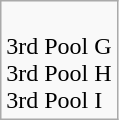<table class="wikitable">
<tr>
<td><br>3rd Pool G<br>
3rd Pool H<br>
3rd Pool I</td>
</tr>
</table>
